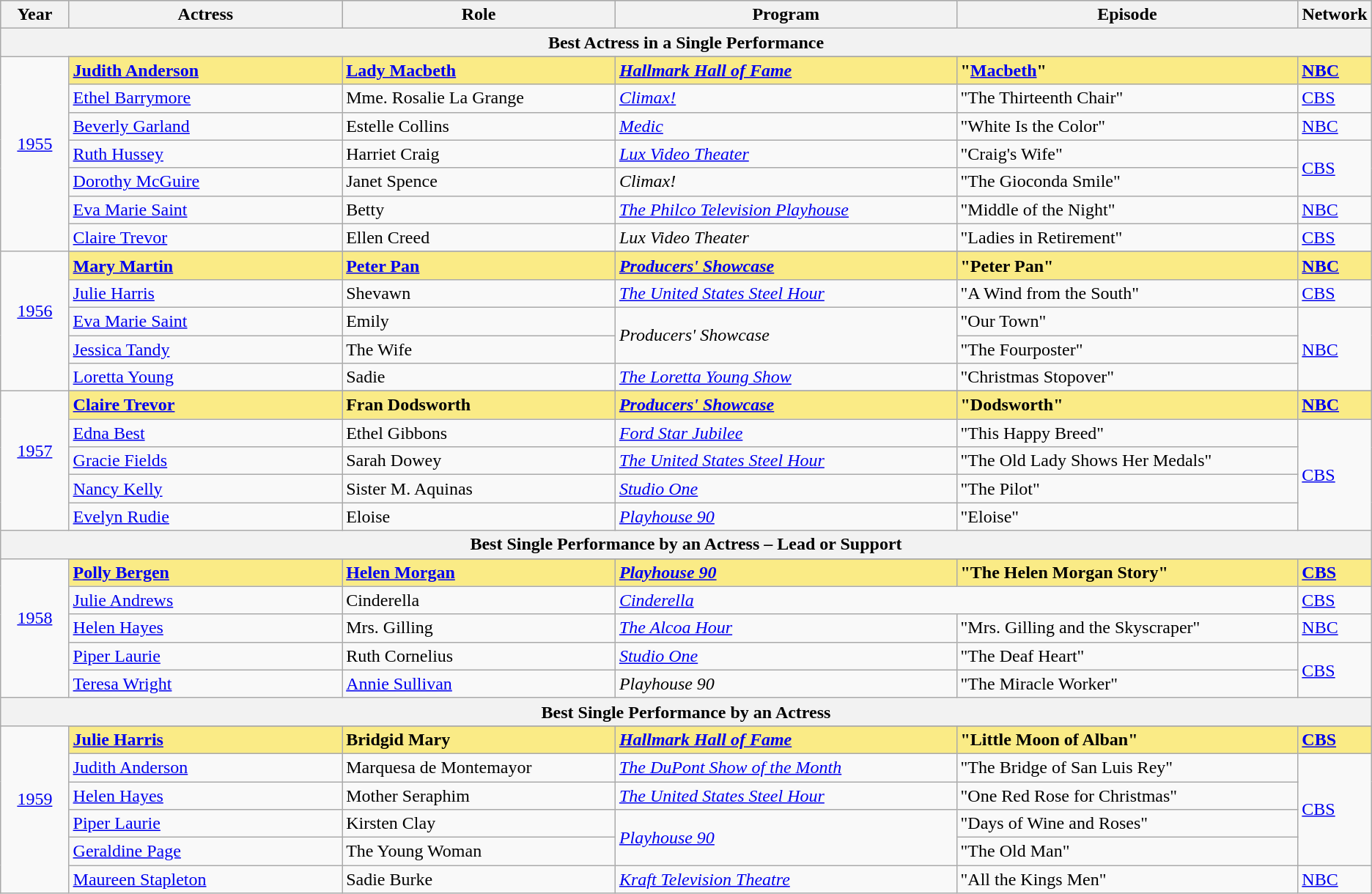<table class="wikitable" style="width:100; text-align: left;">
<tr style="background:#bebebe;">
<th style="width:5%;">Year</th>
<th style="width:20%;">Actress</th>
<th style="width:20%;">Role</th>
<th style="width:25%;">Program</th>
<th style="width:25%;">Episode</th>
<th style="width:5%;">Network</th>
</tr>
<tr>
<th colspan="6">Best Actress in a Single Performance</th>
</tr>
<tr>
<td rowspan="8" style="text-align:center"><a href='#'>1955</a><br><br></td>
</tr>
<tr style="background:#FAEB86">
<td><strong><a href='#'>Judith Anderson</a></strong></td>
<td><strong><a href='#'>Lady Macbeth</a></strong></td>
<td><strong><em><a href='#'>Hallmark Hall of Fame</a></em></strong></td>
<td><strong>"<a href='#'>Macbeth</a>"</strong></td>
<td><strong><a href='#'>NBC</a></strong></td>
</tr>
<tr>
<td><a href='#'>Ethel Barrymore</a></td>
<td>Mme. Rosalie La Grange</td>
<td><em><a href='#'>Climax!</a></em></td>
<td>"The Thirteenth Chair"</td>
<td><a href='#'>CBS</a></td>
</tr>
<tr>
<td><a href='#'>Beverly Garland</a></td>
<td>Estelle Collins</td>
<td><em><a href='#'>Medic</a></em></td>
<td>"White Is the Color"</td>
<td><a href='#'>NBC</a></td>
</tr>
<tr>
<td><a href='#'>Ruth Hussey</a></td>
<td>Harriet Craig</td>
<td><em><a href='#'>Lux Video Theater</a></em></td>
<td>"Craig's Wife"</td>
<td rowspan="2"><a href='#'>CBS</a></td>
</tr>
<tr>
<td><a href='#'>Dorothy McGuire</a></td>
<td>Janet Spence</td>
<td><em>Climax!</em></td>
<td>"The Gioconda Smile"</td>
</tr>
<tr>
<td><a href='#'>Eva Marie Saint</a></td>
<td>Betty</td>
<td><em><a href='#'>The Philco Television Playhouse</a></em></td>
<td>"Middle of the Night"</td>
<td><a href='#'>NBC</a></td>
</tr>
<tr>
<td><a href='#'>Claire Trevor</a></td>
<td>Ellen Creed</td>
<td><em>Lux Video Theater</em></td>
<td>"Ladies in Retirement"</td>
<td><a href='#'>CBS</a></td>
</tr>
<tr>
<td rowspan="6" style="text-align:center"><a href='#'>1956</a><br><br></td>
</tr>
<tr style="background:#FAEB86">
<td><strong><a href='#'>Mary Martin</a></strong></td>
<td><strong><a href='#'>Peter Pan</a></strong></td>
<td><strong><em><a href='#'>Producers' Showcase</a></em></strong></td>
<td><strong>"Peter Pan"</strong></td>
<td><strong><a href='#'>NBC</a></strong></td>
</tr>
<tr>
<td><a href='#'>Julie Harris</a></td>
<td>Shevawn</td>
<td><em><a href='#'>The United States Steel Hour</a></em></td>
<td>"A Wind from the South"</td>
<td><a href='#'>CBS</a></td>
</tr>
<tr>
<td><a href='#'>Eva Marie Saint</a></td>
<td>Emily</td>
<td rowspan="2"><em>Producers' Showcase</em></td>
<td>"Our Town"</td>
<td rowspan="3"><a href='#'>NBC</a></td>
</tr>
<tr>
<td><a href='#'>Jessica Tandy</a></td>
<td>The Wife</td>
<td>"The Fourposter"</td>
</tr>
<tr>
<td><a href='#'>Loretta Young</a></td>
<td>Sadie</td>
<td><em><a href='#'>The Loretta Young Show</a></em></td>
<td>"Christmas Stopover"</td>
</tr>
<tr>
<td rowspan="6" style="text-align:center"><a href='#'>1957</a><br><br></td>
</tr>
<tr style="background:#FAEB86">
<td><strong><a href='#'>Claire Trevor</a></strong></td>
<td><strong>Fran Dodsworth</strong></td>
<td><strong><em><a href='#'>Producers' Showcase</a></em></strong></td>
<td><strong>"Dodsworth"</strong></td>
<td><strong><a href='#'>NBC</a></strong></td>
</tr>
<tr>
<td><a href='#'>Edna Best</a></td>
<td>Ethel Gibbons</td>
<td><em><a href='#'>Ford Star Jubilee</a></em></td>
<td>"This Happy Breed"</td>
<td rowspan="4"><a href='#'>CBS</a></td>
</tr>
<tr>
<td><a href='#'>Gracie Fields</a></td>
<td>Sarah Dowey</td>
<td><em><a href='#'>The United States Steel Hour</a></em></td>
<td>"The Old Lady Shows Her Medals"</td>
</tr>
<tr>
<td><a href='#'>Nancy Kelly</a></td>
<td>Sister M. Aquinas</td>
<td><em><a href='#'>Studio One</a></em></td>
<td>"The Pilot"</td>
</tr>
<tr>
<td><a href='#'>Evelyn Rudie</a></td>
<td>Eloise</td>
<td><em><a href='#'>Playhouse 90</a></em></td>
<td>"Eloise"</td>
</tr>
<tr>
<th colspan="6">Best Single Performance by an Actress – Lead or Support</th>
</tr>
<tr>
<td rowspan="6" style="text-align:center"><a href='#'>1958</a><br><br></td>
</tr>
<tr style="background:#FAEB86">
<td><strong><a href='#'>Polly Bergen</a></strong></td>
<td><strong><a href='#'>Helen Morgan</a></strong></td>
<td><strong><em><a href='#'>Playhouse 90</a></em></strong></td>
<td><strong>"The Helen Morgan Story"</strong></td>
<td><strong><a href='#'>CBS</a></strong></td>
</tr>
<tr>
<td><a href='#'>Julie Andrews</a></td>
<td>Cinderella</td>
<td colspan=2><em><a href='#'>Cinderella</a></em></td>
<td><a href='#'>CBS</a></td>
</tr>
<tr>
<td><a href='#'>Helen Hayes</a></td>
<td>Mrs. Gilling</td>
<td><em><a href='#'>The Alcoa Hour</a></em></td>
<td>"Mrs. Gilling and the Skyscraper"</td>
<td><a href='#'>NBC</a></td>
</tr>
<tr>
<td><a href='#'>Piper Laurie</a></td>
<td>Ruth Cornelius</td>
<td><em><a href='#'>Studio One</a></em></td>
<td>"The Deaf Heart"</td>
<td rowspan="2"><a href='#'>CBS</a></td>
</tr>
<tr>
<td><a href='#'>Teresa Wright</a></td>
<td><a href='#'>Annie Sullivan</a></td>
<td><em>Playhouse 90</em></td>
<td>"The Miracle Worker"</td>
</tr>
<tr>
<th colspan="6">Best Single Performance by an Actress</th>
</tr>
<tr>
<td rowspan="7" style="text-align:center"><a href='#'>1959</a><br><br></td>
</tr>
<tr style="background:#FAEB86">
<td><strong><a href='#'>Julie Harris</a></strong></td>
<td><strong>Bridgid Mary</strong></td>
<td><strong><em><a href='#'>Hallmark Hall of Fame</a></em></strong></td>
<td><strong>"Little Moon of Alban"</strong></td>
<td><strong><a href='#'>CBS</a></strong></td>
</tr>
<tr>
<td><a href='#'>Judith Anderson</a></td>
<td>Marquesa de Montemayor</td>
<td><em><a href='#'>The DuPont Show of the Month</a></em></td>
<td>"The Bridge of San Luis Rey"</td>
<td rowspan="4"><a href='#'>CBS</a></td>
</tr>
<tr>
<td><a href='#'>Helen Hayes</a></td>
<td>Mother Seraphim</td>
<td><em><a href='#'>The United States Steel Hour</a></em></td>
<td>"One Red Rose for Christmas"</td>
</tr>
<tr>
<td><a href='#'>Piper Laurie</a></td>
<td>Kirsten Clay</td>
<td rowspan="2"><em><a href='#'>Playhouse 90</a></em></td>
<td>"Days of Wine and Roses"</td>
</tr>
<tr>
<td><a href='#'>Geraldine Page</a></td>
<td>The Young Woman</td>
<td>"The Old Man"</td>
</tr>
<tr>
<td><a href='#'>Maureen Stapleton</a></td>
<td>Sadie Burke</td>
<td><em><a href='#'>Kraft Television Theatre</a></em></td>
<td>"All the Kings Men"</td>
<td><a href='#'>NBC</a></td>
</tr>
</table>
